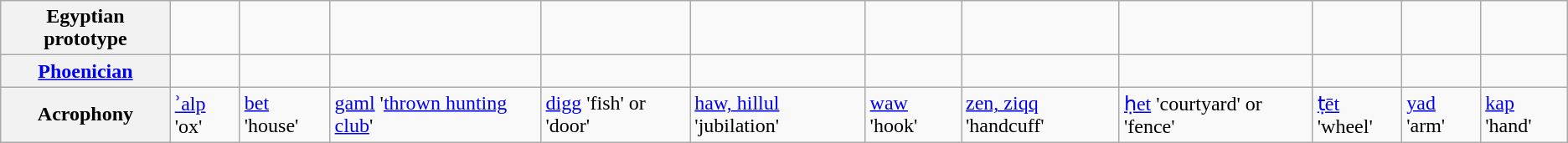<table class=wikitable>
<tr>
<th scope="row">Egyptian prototype</th>
<td></td>
<td></td>
<td></td>
<td></td>
<td></td>
<td></td>
<td></td>
<td></td>
<td></td>
<td></td>
<td></td>
</tr>
<tr>
<th scope="row"><a href='#'>Phoenician</a></th>
<td></td>
<td></td>
<td></td>
<td></td>
<td></td>
<td></td>
<td></td>
<td></td>
<td></td>
<td></td>
<td></td>
</tr>
<tr>
<th scope="row">Acrophony</th>
<td><a href='#'>ʾalp</a> 'ox'</td>
<td><a href='#'>bet</a> 'house'</td>
<td><a href='#'>gaml</a> '<a href='#'>thrown hunting club</a>'</td>
<td><a href='#'>digg</a> 'fish' or 'door'</td>
<td><a href='#'>haw, hillul</a> 'jubilation'</td>
<td><a href='#'>waw</a> 'hook'</td>
<td><a href='#'>zen, ziqq</a> 'handcuff'</td>
<td><a href='#'>ḥet</a> 'courtyard' or 'fence'</td>
<td><a href='#'>ṭēt</a> 'wheel'</td>
<td><a href='#'>yad</a> 'arm'</td>
<td><a href='#'>kap</a> 'hand'</td>
</tr>
</table>
